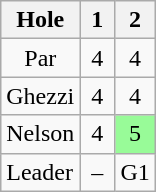<table class="wikitable" style="text-align:center">
<tr>
<th>Hole</th>
<th> 1 </th>
<th> 2 </th>
</tr>
<tr>
<td>Par</td>
<td>4</td>
<td>4</td>
</tr>
<tr>
<td align=left> Ghezzi</td>
<td>4</td>
<td>4</td>
</tr>
<tr>
<td align=left> Nelson</td>
<td>4</td>
<td style="background: PaleGreen;">5</td>
</tr>
<tr>
<td align=left>Leader</td>
<td>–</td>
<td>G1</td>
</tr>
</table>
